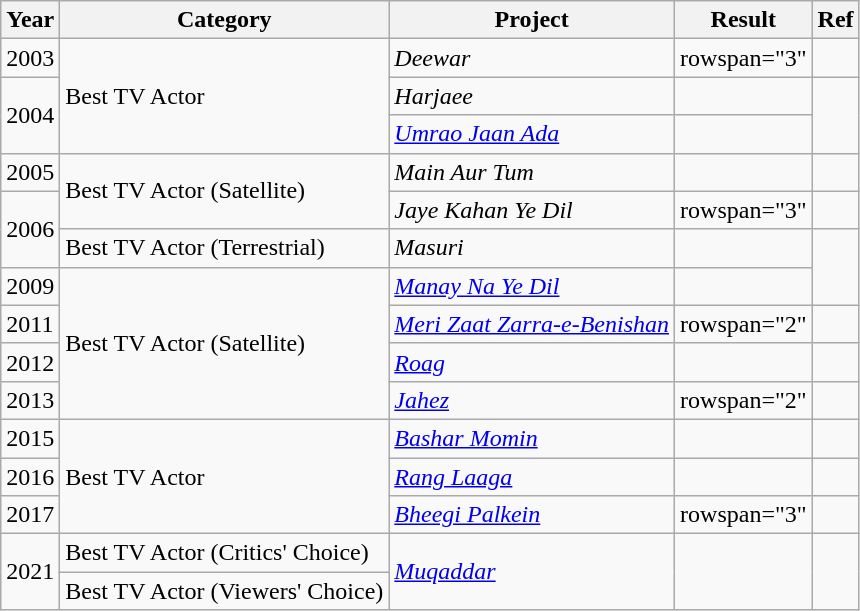<table class="wikitable style">
<tr>
<th>Year</th>
<th>Category</th>
<th>Project</th>
<th>Result</th>
<th>Ref</th>
</tr>
<tr>
<td>2003</td>
<td rowspan="3">Best TV Actor</td>
<td><em>Deewar</em></td>
<td>rowspan="3" </td>
<td></td>
</tr>
<tr>
<td rowspan="2">2004</td>
<td><em>Harjaee</em></td>
<td></td>
</tr>
<tr>
<td><em><a href='#'>Umrao Jaan Ada</a></em></td>
<td></td>
</tr>
<tr>
<td>2005</td>
<td rowspan="2">Best TV Actor (Satellite)</td>
<td><em>Main Aur Tum</em></td>
<td></td>
<td></td>
</tr>
<tr>
<td rowspan="2">2006</td>
<td><em>Jaye Kahan Ye Dil</em></td>
<td>rowspan="3" </td>
<td></td>
</tr>
<tr>
<td>Best TV Actor (Terrestrial)</td>
<td><em>Masuri</em></td>
<td></td>
</tr>
<tr>
<td>2009</td>
<td rowspan="4">Best TV Actor (Satellite)</td>
<td><em><a href='#'>Manay Na Ye Dil</a></em></td>
<td></td>
</tr>
<tr>
<td>2011</td>
<td><em><a href='#'>Meri Zaat Zarra-e-Benishan</a></em></td>
<td>rowspan="2" </td>
<td></td>
</tr>
<tr>
<td>2012</td>
<td><em><a href='#'>Roag</a></em></td>
<td></td>
</tr>
<tr>
<td>2013</td>
<td><em><a href='#'>Jahez</a></em></td>
<td>rowspan="2" </td>
<td></td>
</tr>
<tr>
<td>2015</td>
<td rowspan="3">Best TV Actor</td>
<td><em><a href='#'>Bashar Momin</a></em></td>
<td></td>
</tr>
<tr>
<td>2016</td>
<td><em><a href='#'>Rang Laaga</a></em></td>
<td></td>
<td></td>
</tr>
<tr>
<td>2017</td>
<td><em><a href='#'>Bheegi Palkein</a></em></td>
<td>rowspan="3" </td>
<td></td>
</tr>
<tr>
<td rowspan="2">2021</td>
<td>Best TV Actor (Critics' Choice)</td>
<td rowspan=2><em><a href='#'>Muqaddar</a></em></td>
<td rowspan="2"></td>
</tr>
<tr>
<td>Best TV Actor (Viewers' Choice)</td>
</tr>
</table>
